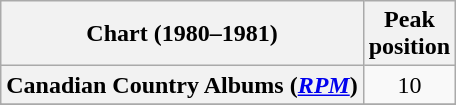<table class="wikitable sortable plainrowheaders" style="text-align:center">
<tr>
<th scope="col">Chart (1980–1981)</th>
<th scope="col">Peak<br> position</th>
</tr>
<tr>
<th scope="row">Canadian Country Albums (<em><a href='#'>RPM</a></em>)</th>
<td>10</td>
</tr>
<tr>
</tr>
<tr>
</tr>
</table>
